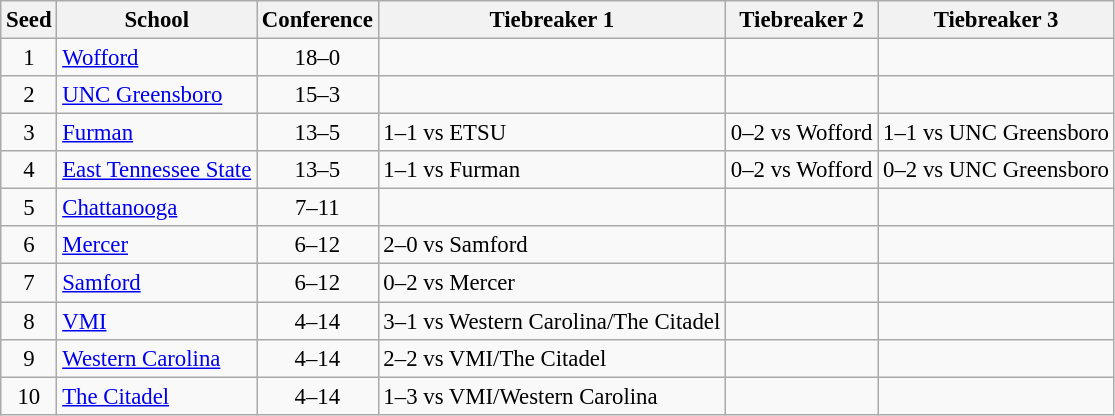<table class="wikitable" style="white-space:nowrap; font-size:95%;text-align:center">
<tr>
<th>Seed</th>
<th>School</th>
<th>Conference</th>
<th>Tiebreaker 1</th>
<th>Tiebreaker 2</th>
<th>Tiebreaker 3</th>
</tr>
<tr>
<td>1</td>
<td align=left><a href='#'>Wofford</a></td>
<td>18–0</td>
<td></td>
<td></td>
<td></td>
</tr>
<tr>
<td>2</td>
<td align=left><a href='#'>UNC Greensboro</a></td>
<td>15–3</td>
<td></td>
<td></td>
<td></td>
</tr>
<tr>
<td>3</td>
<td align=left><a href='#'>Furman</a></td>
<td>13–5</td>
<td align=left>1–1 vs ETSU</td>
<td align=left>0–2 vs Wofford</td>
<td align=left>1–1 vs UNC Greensboro</td>
</tr>
<tr>
<td>4</td>
<td align=left><a href='#'>East Tennessee State</a></td>
<td>13–5</td>
<td align=left>1–1 vs Furman</td>
<td align=left>0–2 vs Wofford</td>
<td align=left>0–2 vs UNC Greensboro</td>
</tr>
<tr>
<td>5</td>
<td align=left><a href='#'>Chattanooga</a></td>
<td>7–11</td>
<td></td>
<td></td>
<td></td>
</tr>
<tr>
<td>6</td>
<td align=left><a href='#'>Mercer</a></td>
<td>6–12</td>
<td align=left>2–0 vs Samford</td>
<td></td>
<td></td>
</tr>
<tr>
<td>7</td>
<td align=left><a href='#'>Samford</a></td>
<td>6–12</td>
<td align=left>0–2 vs Mercer</td>
<td></td>
<td></td>
</tr>
<tr>
<td>8</td>
<td align=left><a href='#'>VMI</a></td>
<td>4–14</td>
<td align=left>3–1 vs Western Carolina/The Citadel</td>
<td></td>
<td></td>
</tr>
<tr>
<td>9</td>
<td align=left><a href='#'>Western Carolina</a></td>
<td>4–14</td>
<td align=left>2–2 vs VMI/The Citadel</td>
<td></td>
<td></td>
</tr>
<tr>
<td>10</td>
<td align=left><a href='#'>The Citadel</a></td>
<td>4–14</td>
<td align=left>1–3 vs VMI/Western Carolina</td>
<td></td>
<td></td>
</tr>
</table>
